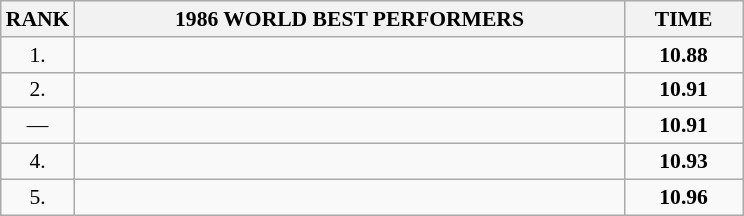<table class="wikitable" style="border-collapse: collapse; font-size: 90%;">
<tr>
<th>RANK</th>
<th align="center" style="width: 25em">1986 WORLD BEST PERFORMERS</th>
<th align="center" style="width: 5em">TIME</th>
</tr>
<tr>
<td align="center">1.</td>
<td></td>
<td align="center"><strong>10.88</strong></td>
</tr>
<tr>
<td align="center">2.</td>
<td></td>
<td align="center"><strong>10.91</strong></td>
</tr>
<tr>
<td align="center">—</td>
<td></td>
<td align="center"><strong>10.91</strong></td>
</tr>
<tr>
<td align="center">4.</td>
<td></td>
<td align="center"><strong>10.93</strong></td>
</tr>
<tr>
<td align="center">5.</td>
<td></td>
<td align="center"><strong>10.96</strong></td>
</tr>
</table>
